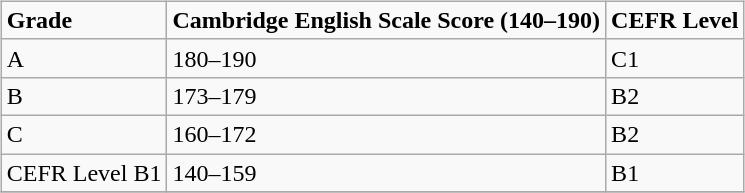<table style="width:100%; background:transparent">
<tr>
<td align="left"><br><table class="wikitable">
<tr>
<td><strong>Grade</strong></td>
<td><strong>Cambridge English Scale Score (140–190)</strong></td>
<td><strong>CEFR Level</strong></td>
</tr>
<tr>
<td>A</td>
<td>180–190</td>
<td>C1</td>
</tr>
<tr>
<td>B</td>
<td>173–179</td>
<td>B2</td>
</tr>
<tr>
<td>C</td>
<td>160–172</td>
<td>B2</td>
</tr>
<tr>
<td>CEFR Level B1</td>
<td>140–159</td>
<td>B1</td>
</tr>
<tr>
</tr>
</table>
</td>
</tr>
</table>
